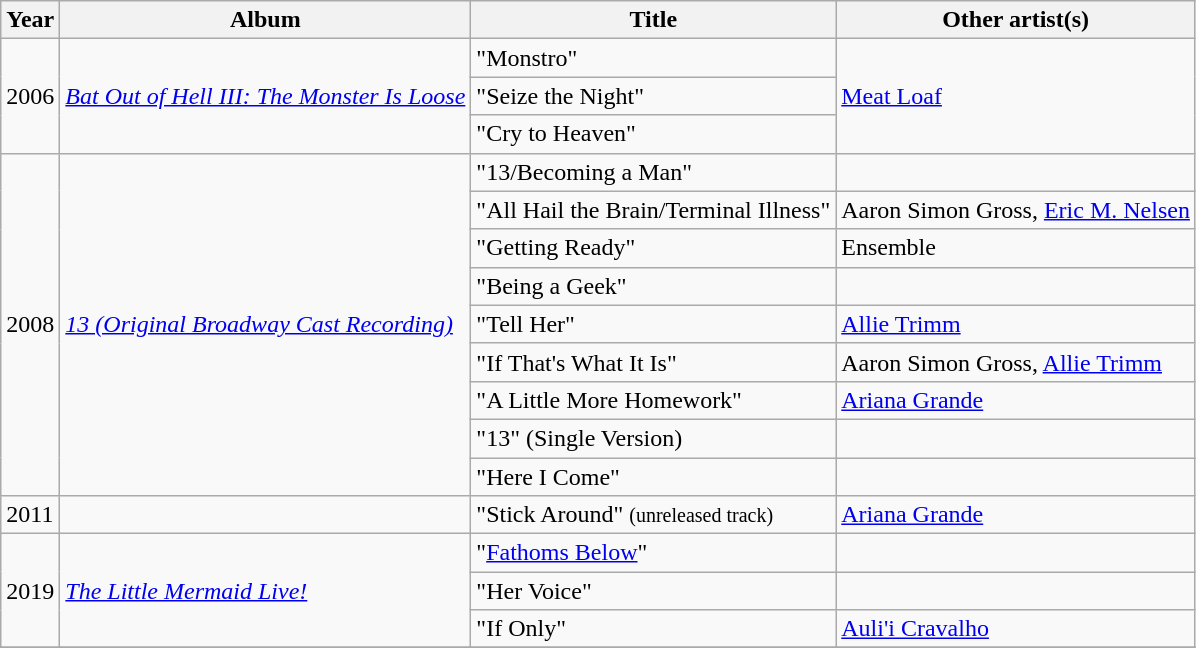<table class="wikitable">
<tr>
<th>Year</th>
<th>Album</th>
<th>Title</th>
<th>Other artist(s)</th>
</tr>
<tr>
<td rowspan="3">2006</td>
<td rowspan="3"><em><a href='#'>Bat Out of Hell III: The Monster Is Loose</a></em></td>
<td>"Monstro"</td>
<td rowspan="3"><a href='#'>Meat Loaf</a></td>
</tr>
<tr>
<td>"Seize the Night"</td>
</tr>
<tr>
<td>"Cry to Heaven"</td>
</tr>
<tr>
<td rowspan="9">2008</td>
<td rowspan="9"><em><a href='#'>13 (Original Broadway Cast Recording)</a></em></td>
<td>"13/Becoming a Man"</td>
<td></td>
</tr>
<tr>
<td>"All Hail the Brain/Terminal Illness"</td>
<td>Aaron Simon Gross, <a href='#'>Eric M. Nelsen</a></td>
</tr>
<tr>
<td>"Getting Ready"</td>
<td>Ensemble</td>
</tr>
<tr>
<td>"Being a Geek"</td>
<td></td>
</tr>
<tr>
<td>"Tell Her"</td>
<td><a href='#'>Allie Trimm</a></td>
</tr>
<tr>
<td>"If That's What It Is"</td>
<td>Aaron Simon Gross, <a href='#'>Allie Trimm</a></td>
</tr>
<tr>
<td>"A Little More Homework"</td>
<td><a href='#'>Ariana Grande</a></td>
</tr>
<tr>
<td>"13" (Single Version)</td>
<td></td>
</tr>
<tr>
<td>"Here I Come"</td>
<td></td>
</tr>
<tr>
<td>2011</td>
<td></td>
<td>"Stick Around" <small>(unreleased track)</small></td>
<td><a href='#'>Ariana Grande</a></td>
</tr>
<tr>
<td rowspan="3">2019</td>
<td rowspan="3"><em><a href='#'>The Little Mermaid Live!</a></em></td>
<td>"<a href='#'>Fathoms Below</a>"</td>
<td></td>
</tr>
<tr>
<td>"Her Voice"</td>
<td></td>
</tr>
<tr>
<td>"If Only"</td>
<td><a href='#'>Auli'i Cravalho</a></td>
</tr>
<tr>
</tr>
</table>
